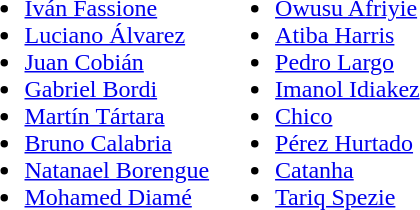<table>
<tr style="vertical-align: top;">
<td><br><ul><li> <a href='#'>Iván Fassione</a></li><li> <a href='#'>Luciano Álvarez</a></li><li> <a href='#'>Juan Cobián</a></li><li> <a href='#'>Gabriel Bordi</a></li><li> <a href='#'>Martín Tártara</a></li><li> <a href='#'>Bruno Calabria</a></li><li>  <a href='#'>Natanael Borengue</a></li><li> <a href='#'>Mohamed Diamé</a></li></ul></td>
<td><br><ul><li> <a href='#'>Owusu Afriyie</a></li><li> <a href='#'>Atiba Harris</a></li><li> <a href='#'>Pedro Largo</a></li><li> <a href='#'>Imanol Idiakez</a></li><li> <a href='#'>Chico</a></li><li> <a href='#'>Pérez Hurtado</a></li><li>  <a href='#'>Catanha</a></li><li> <a href='#'>Tariq Spezie</a></li></ul></td>
</tr>
</table>
